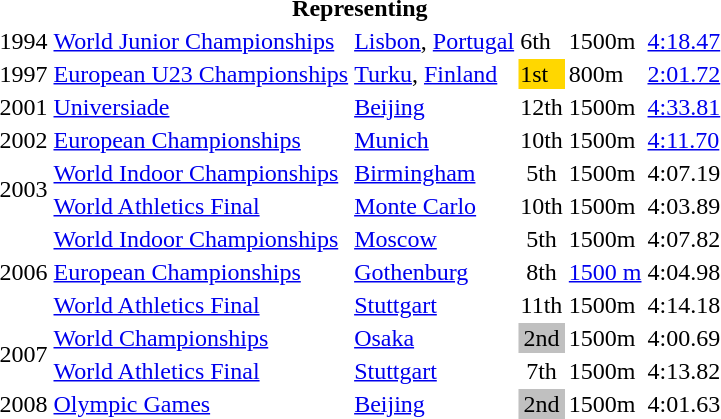<table>
<tr>
<th colspan="6">Representing </th>
</tr>
<tr>
<td>1994</td>
<td><a href='#'>World Junior Championships</a></td>
<td><a href='#'>Lisbon</a>, <a href='#'>Portugal</a></td>
<td>6th</td>
<td>1500m</td>
<td><a href='#'>4:18.47</a></td>
</tr>
<tr>
<td>1997</td>
<td><a href='#'>European U23 Championships</a></td>
<td><a href='#'>Turku</a>, <a href='#'>Finland</a></td>
<td bgcolor=gold>1st</td>
<td>800m</td>
<td><a href='#'>2:01.72</a></td>
</tr>
<tr>
<td>2001</td>
<td><a href='#'>Universiade</a></td>
<td><a href='#'>Beijing</a></td>
<td align="center">12th</td>
<td>1500m</td>
<td><a href='#'>4:33.81</a></td>
</tr>
<tr>
<td>2002</td>
<td><a href='#'>European Championships</a></td>
<td><a href='#'>Munich</a></td>
<td align="center">10th</td>
<td>1500m</td>
<td><a href='#'>4:11.70</a></td>
</tr>
<tr>
<td rowspan=2>2003</td>
<td><a href='#'>World Indoor Championships</a></td>
<td><a href='#'>Birmingham</a></td>
<td align="center">5th</td>
<td>1500m</td>
<td>4:07.19</td>
</tr>
<tr>
<td><a href='#'>World Athletics Final</a></td>
<td><a href='#'>Monte Carlo</a></td>
<td align="center">10th</td>
<td>1500m</td>
<td>4:03.89</td>
</tr>
<tr>
<td rowspan=3>2006</td>
<td><a href='#'>World Indoor Championships</a></td>
<td><a href='#'>Moscow</a></td>
<td align="center">5th</td>
<td>1500m</td>
<td>4:07.82</td>
</tr>
<tr>
<td><a href='#'>European Championships</a></td>
<td><a href='#'>Gothenburg</a></td>
<td align="center">8th</td>
<td><a href='#'>1500 m</a></td>
<td>4:04.98</td>
</tr>
<tr>
<td><a href='#'>World Athletics Final</a></td>
<td><a href='#'>Stuttgart</a></td>
<td align="center">11th</td>
<td>1500m</td>
<td>4:14.18</td>
</tr>
<tr>
<td rowspan=2>2007</td>
<td><a href='#'>World Championships</a></td>
<td><a href='#'>Osaka</a></td>
<td bgcolor="silver" align="center">2nd</td>
<td>1500m</td>
<td>4:00.69</td>
</tr>
<tr>
<td><a href='#'>World Athletics Final</a></td>
<td><a href='#'>Stuttgart</a></td>
<td align="center">7th</td>
<td>1500m</td>
<td>4:13.82</td>
</tr>
<tr>
<td>2008</td>
<td><a href='#'>Olympic Games</a></td>
<td><a href='#'>Beijing</a></td>
<td bgcolor="silver" align="center">2nd</td>
<td>1500m</td>
<td>4:01.63</td>
</tr>
</table>
